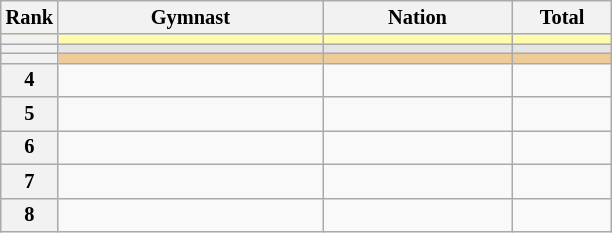<table class="wikitable sortable" style="text-align:center; font-size:85%">
<tr>
<th scope="col" style="width:20px;">Rank</th>
<th ! scope="col" style="width:170px;">Gymnast</th>
<th ! scope="col" style="width:120px;">Nation</th>
<th ! scope="col" style="width:60px;">Total</th>
</tr>
<tr bgcolor=fffcaf>
<th scope=row></th>
<td align=left></td>
<td></td>
<td></td>
</tr>
<tr bgcolor=e5e5e5>
<th scope=row></th>
<td align=left></td>
<td></td>
<td></td>
</tr>
<tr bgcolor=eecc99>
<th scope=row></th>
<td align=left></td>
<td></td>
<td></td>
</tr>
<tr>
<th scope=row>4</th>
<td align=left></td>
<td></td>
<td></td>
</tr>
<tr>
<th scope=row>5</th>
<td align=left></td>
<td></td>
<td></td>
</tr>
<tr>
<th scope=row>6</th>
<td align=left></td>
<td></td>
<td></td>
</tr>
<tr>
<th scope=row>7</th>
<td align=left></td>
<td></td>
<td></td>
</tr>
<tr>
<th scope=row>8</th>
<td align=left></td>
<td></td>
<td></td>
</tr>
</table>
